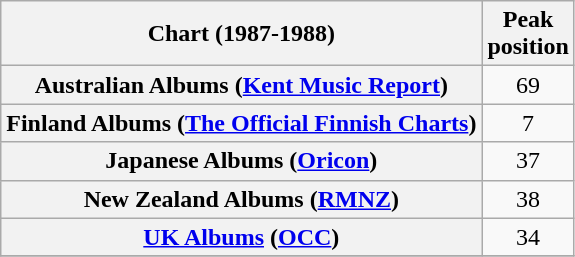<table class="wikitable sortable plainrowheaders" style="text-align:center">
<tr>
<th>Chart (1987-1988)</th>
<th>Peak<br>position</th>
</tr>
<tr>
<th scope="row">Australian Albums (<a href='#'>Kent Music Report</a>)</th>
<td style="text-align:center;">69</td>
</tr>
<tr>
<th scope="row">Finland Albums (<a href='#'>The Official Finnish Charts</a>)</th>
<td align="center">7</td>
</tr>
<tr>
<th scope="row">Japanese Albums (<a href='#'>Oricon</a>)</th>
<td style="text-align:center;">37</td>
</tr>
<tr>
<th scope="row">New Zealand Albums (<a href='#'>RMNZ</a>)</th>
<td style="text-align:center;">38</td>
</tr>
<tr>
<th scope="row"><a href='#'>UK Albums</a> (<a href='#'>OCC</a>)</th>
<td style="text-align:center;">34</td>
</tr>
<tr>
</tr>
</table>
